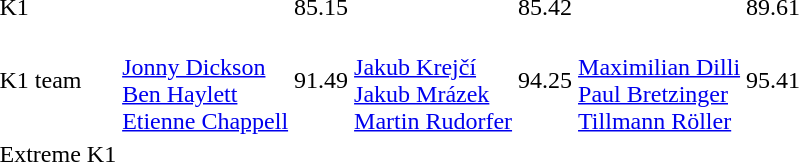<table>
<tr>
<td>K1</td>
<td></td>
<td>85.15</td>
<td></td>
<td>85.42</td>
<td></td>
<td>89.61</td>
</tr>
<tr>
<td>K1 team</td>
<td><br><a href='#'>Jonny Dickson</a><br><a href='#'>Ben Haylett</a><br><a href='#'>Etienne Chappell</a></td>
<td>91.49</td>
<td><br><a href='#'>Jakub Krejčí</a><br><a href='#'>Jakub Mrázek</a><br><a href='#'>Martin Rudorfer</a></td>
<td>94.25</td>
<td><br><a href='#'>Maximilian Dilli</a><br><a href='#'>Paul Bretzinger</a><br><a href='#'>Tillmann Röller</a></td>
<td>95.41</td>
</tr>
<tr>
<td>Extreme K1</td>
<td></td>
<td></td>
<td></td>
<td></td>
<td></td>
<td></td>
</tr>
</table>
